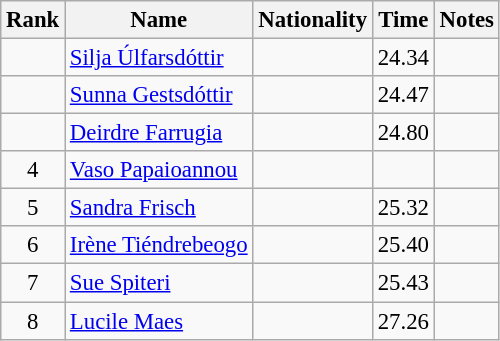<table class="wikitable sortable" style="text-align:center; font-size:95%">
<tr>
<th>Rank</th>
<th>Name</th>
<th>Nationality</th>
<th>Time</th>
<th>Notes</th>
</tr>
<tr>
<td></td>
<td align=left><a href='#'>Silja Úlfarsdóttir</a></td>
<td align=left></td>
<td>24.34</td>
<td></td>
</tr>
<tr>
<td></td>
<td align=left><a href='#'>Sunna Gestsdóttir</a></td>
<td align=left></td>
<td>24.47</td>
<td></td>
</tr>
<tr>
<td></td>
<td align=left><a href='#'>Deirdre Farrugia</a></td>
<td align=left></td>
<td>24.80</td>
<td></td>
</tr>
<tr>
<td>4</td>
<td align=left><a href='#'>Vaso Papaioannou</a></td>
<td align=left></td>
<td></td>
<td></td>
</tr>
<tr>
<td>5</td>
<td align=left><a href='#'>Sandra Frisch</a></td>
<td align=left></td>
<td>25.32</td>
<td></td>
</tr>
<tr>
<td>6</td>
<td align=left><a href='#'>Irène Tiéndrebeogo</a></td>
<td align=left></td>
<td>25.40</td>
<td></td>
</tr>
<tr>
<td>7</td>
<td align=left><a href='#'>Sue Spiteri</a></td>
<td align=left></td>
<td>25.43</td>
<td></td>
</tr>
<tr>
<td>8</td>
<td align=left><a href='#'>Lucile Maes</a></td>
<td align=left></td>
<td>27.26</td>
<td></td>
</tr>
</table>
